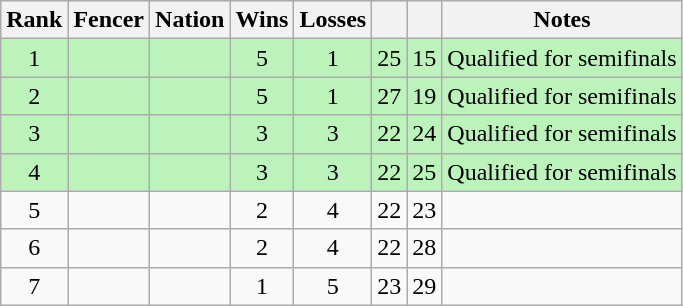<table class="wikitable sortable" style="text-align:center">
<tr>
<th>Rank</th>
<th>Fencer</th>
<th>Nation</th>
<th>Wins</th>
<th>Losses</th>
<th></th>
<th></th>
<th>Notes</th>
</tr>
<tr style="background:#bbf3bb;">
<td>1</td>
<td align=left></td>
<td align=left></td>
<td>5</td>
<td>1</td>
<td>25</td>
<td>15</td>
<td>Qualified for semifinals</td>
</tr>
<tr style="background:#bbf3bb;">
<td>2</td>
<td align=left></td>
<td align=left></td>
<td>5</td>
<td>1</td>
<td>27</td>
<td>19</td>
<td>Qualified for semifinals</td>
</tr>
<tr style="background:#bbf3bb;">
<td>3</td>
<td align=left></td>
<td align=left></td>
<td>3</td>
<td>3</td>
<td>22</td>
<td>24</td>
<td>Qualified for semifinals</td>
</tr>
<tr style="background:#bbf3bb;">
<td>4</td>
<td align=left></td>
<td align=left></td>
<td>3</td>
<td>3</td>
<td>22</td>
<td>25</td>
<td>Qualified for semifinals</td>
</tr>
<tr>
<td>5</td>
<td align=left></td>
<td align=left></td>
<td>2</td>
<td>4</td>
<td>22</td>
<td>23</td>
<td></td>
</tr>
<tr>
<td>6</td>
<td align=left></td>
<td align=left></td>
<td>2</td>
<td>4</td>
<td>22</td>
<td>28</td>
<td></td>
</tr>
<tr>
<td>7</td>
<td align=left></td>
<td align=left></td>
<td>1</td>
<td>5</td>
<td>23</td>
<td>29</td>
<td></td>
</tr>
</table>
